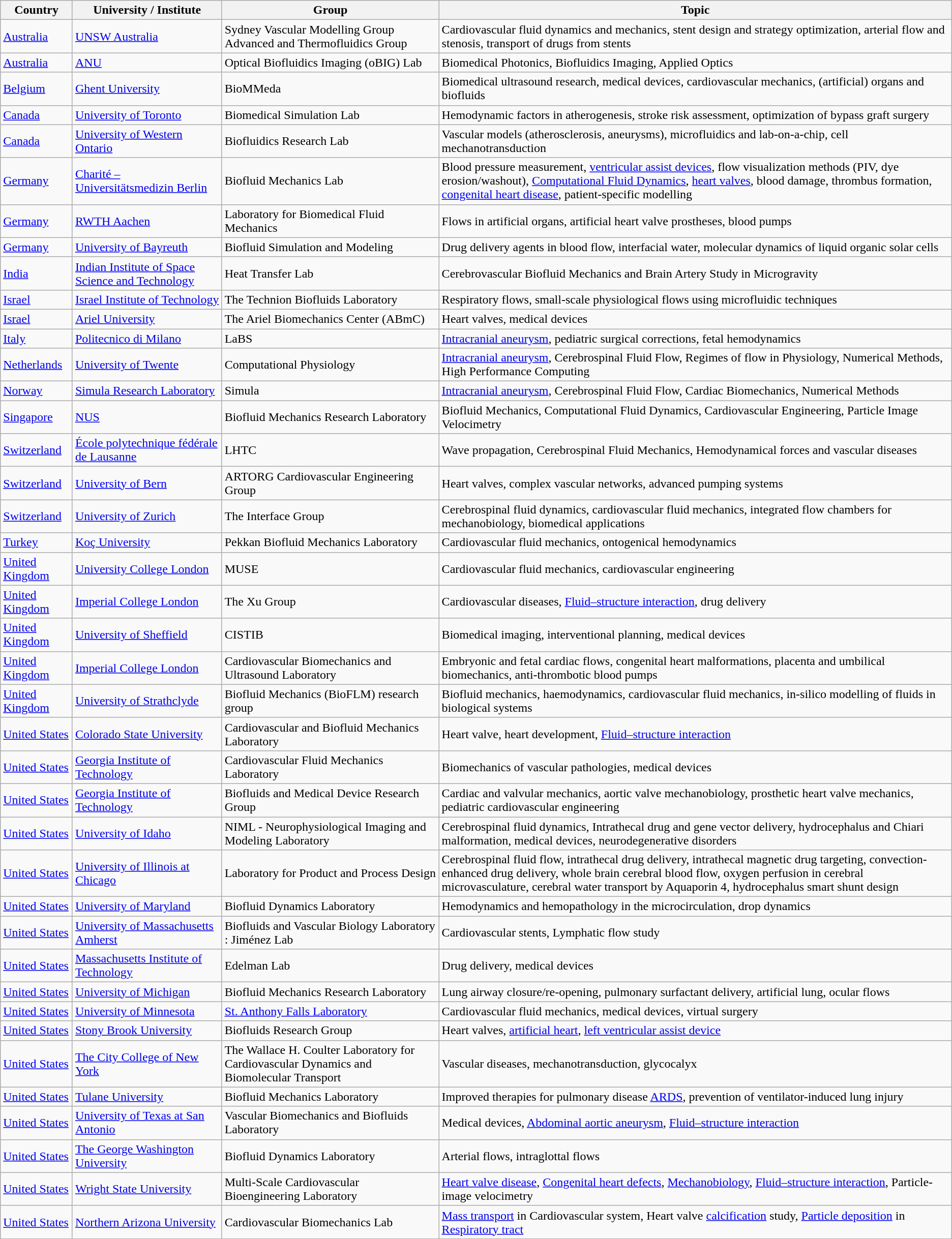<table class="wikitable sortable">
<tr>
<th>Country</th>
<th>University / Institute</th>
<th>Group</th>
<th>Topic</th>
</tr>
<tr>
<td><a href='#'>Australia</a></td>
<td><a href='#'>UNSW Australia</a></td>
<td>Sydney Vascular Modelling Group Advanced and Thermofluidics Group</td>
<td>Cardiovascular fluid dynamics and mechanics, stent design and strategy optimization, arterial flow and stenosis, transport of drugs from stents</td>
</tr>
<tr>
<td><a href='#'>Australia</a></td>
<td><a href='#'>ANU</a></td>
<td>Optical Biofluidics Imaging (oBIG) Lab</td>
<td>Biomedical Photonics, Biofluidics Imaging, Applied Optics</td>
</tr>
<tr>
<td><a href='#'>Belgium</a></td>
<td><a href='#'>Ghent University</a></td>
<td>BioMMeda</td>
<td>Biomedical ultrasound research, medical devices, cardiovascular mechanics, (artificial) organs and biofluids</td>
</tr>
<tr>
<td><a href='#'>Canada</a></td>
<td><a href='#'>University of Toronto</a></td>
<td>Biomedical Simulation Lab</td>
<td>Hemodynamic factors in atherogenesis, stroke risk assessment, optimization of bypass graft surgery</td>
</tr>
<tr>
<td><a href='#'>Canada</a></td>
<td><a href='#'>University of Western Ontario</a></td>
<td>Biofluidics Research Lab</td>
<td>Vascular models (atherosclerosis, aneurysms), microfluidics and lab-on-a-chip, cell mechanotransduction</td>
</tr>
<tr>
<td><a href='#'>Germany</a></td>
<td><a href='#'>Charité – Universitätsmedizin Berlin</a></td>
<td>Biofluid Mechanics Lab</td>
<td>Blood pressure measurement, <a href='#'>ventricular assist devices</a>, flow visualization methods (PIV, dye erosion/washout), <a href='#'>Computational Fluid Dynamics</a>, <a href='#'>heart valves</a>, blood damage, thrombus formation, <a href='#'>congenital heart disease</a>, patient-specific modelling</td>
</tr>
<tr>
<td><a href='#'>Germany</a></td>
<td><a href='#'>RWTH Aachen</a></td>
<td>Laboratory for Biomedical Fluid Mechanics</td>
<td>Flows in artificial organs, artificial heart valve prostheses, blood pumps</td>
</tr>
<tr>
<td><a href='#'>Germany</a></td>
<td><a href='#'>University of Bayreuth</a></td>
<td>Biofluid Simulation and Modeling</td>
<td>Drug delivery agents in blood flow, interfacial water, molecular dynamics of liquid organic solar cells</td>
</tr>
<tr>
<td><a href='#'>India</a></td>
<td><a href='#'>Indian Institute of Space Science and Technology</a></td>
<td>Heat Transfer Lab</td>
<td>Cerebrovascular Biofluid Mechanics and Brain Artery Study in Microgravity</td>
</tr>
<tr>
<td><a href='#'>Israel</a></td>
<td><a href='#'>Israel Institute of Technology</a></td>
<td>The Technion Biofluids Laboratory</td>
<td>Respiratory flows, small-scale physiological flows using microfluidic techniques</td>
</tr>
<tr>
<td><a href='#'>Israel</a></td>
<td><a href='#'>Ariel University</a></td>
<td>The Ariel Biomechanics Center (ABmC) </td>
<td>Heart valves, medical devices</td>
</tr>
<tr>
<td><a href='#'>Italy</a></td>
<td><a href='#'>Politecnico di Milano</a></td>
<td>LaBS</td>
<td><a href='#'>Intracranial aneurysm</a>, pediatric surgical corrections, fetal hemodynamics</td>
</tr>
<tr>
<td><a href='#'>Netherlands</a></td>
<td><a href='#'>University of Twente</a></td>
<td>Computational Physiology</td>
<td><a href='#'>Intracranial aneurysm</a>, Cerebrospinal Fluid Flow, Regimes of flow in Physiology, Numerical Methods, High Performance Computing</td>
</tr>
<tr>
<td><a href='#'>Norway</a></td>
<td><a href='#'>Simula Research Laboratory</a></td>
<td>Simula</td>
<td><a href='#'>Intracranial aneurysm</a>, Cerebrospinal Fluid Flow, Cardiac Biomechanics, Numerical Methods</td>
</tr>
<tr>
<td><a href='#'>Singapore</a></td>
<td><a href='#'>NUS</a></td>
<td>Biofluid Mechanics Research Laboratory</td>
<td>Biofluid Mechanics, Computational Fluid Dynamics, Cardiovascular Engineering, Particle Image Velocimetry</td>
</tr>
<tr>
<td><a href='#'>Switzerland</a></td>
<td><a href='#'>École polytechnique fédérale de Lausanne</a></td>
<td>LHTC</td>
<td>Wave propagation, Cerebrospinal Fluid Mechanics, Hemodynamical forces and vascular diseases</td>
</tr>
<tr>
<td><a href='#'>Switzerland</a></td>
<td><a href='#'>University of Bern</a></td>
<td>ARTORG Cardiovascular Engineering Group</td>
<td>Heart valves, complex vascular networks, advanced pumping systems</td>
</tr>
<tr>
<td><a href='#'>Switzerland</a></td>
<td><a href='#'>University of Zurich</a></td>
<td>The Interface Group</td>
<td>Cerebrospinal fluid dynamics, cardiovascular fluid mechanics, integrated flow chambers for mechanobiology, biomedical applications</td>
</tr>
<tr>
<td><a href='#'>Turkey</a></td>
<td><a href='#'>Koç University</a></td>
<td>Pekkan Biofluid Mechanics Laboratory</td>
<td>Cardiovascular fluid mechanics, ontogenical hemodynamics</td>
</tr>
<tr>
<td><a href='#'>United Kingdom</a></td>
<td><a href='#'>University College London</a></td>
<td>MUSE</td>
<td>Cardiovascular fluid mechanics, cardiovascular engineering</td>
</tr>
<tr>
<td><a href='#'>United Kingdom</a></td>
<td><a href='#'>Imperial College London</a></td>
<td>The Xu Group</td>
<td>Cardiovascular diseases, <a href='#'>Fluid–structure interaction</a>, drug delivery</td>
</tr>
<tr>
<td><a href='#'>United Kingdom</a></td>
<td><a href='#'>University of Sheffield</a></td>
<td>CISTIB</td>
<td>Biomedical imaging, interventional planning, medical devices</td>
</tr>
<tr>
<td><a href='#'>United Kingdom</a></td>
<td><a href='#'>Imperial College London</a></td>
<td>Cardiovascular Biomechanics and Ultrasound Laboratory </td>
<td>Embryonic and fetal cardiac flows, congenital heart malformations, placenta and umbilical biomechanics, anti-thrombotic blood pumps</td>
</tr>
<tr>
<td><a href='#'>United Kingdom</a></td>
<td><a href='#'>University of Strathclyde</a></td>
<td>Biofluid Mechanics (BioFLM) research group</td>
<td>Biofluid mechanics, haemodynamics, cardiovascular fluid mechanics, in-silico modelling of fluids in biological systems</td>
</tr>
<tr>
<td><a href='#'>United States</a></td>
<td><a href='#'>Colorado State University</a></td>
<td>Cardiovascular and Biofluid Mechanics Laboratory</td>
<td>Heart valve, heart development, <a href='#'>Fluid–structure interaction</a></td>
</tr>
<tr>
<td><a href='#'>United States</a></td>
<td><a href='#'>Georgia Institute of Technology</a></td>
<td>Cardiovascular Fluid Mechanics Laboratory</td>
<td>Biomechanics of vascular pathologies, medical devices</td>
</tr>
<tr>
<td><a href='#'>United States</a></td>
<td><a href='#'>Georgia Institute of Technology</a></td>
<td>Biofluids and Medical Device Research Group</td>
<td>Cardiac and valvular mechanics, aortic valve mechanobiology, prosthetic heart valve mechanics, pediatric cardiovascular engineering</td>
</tr>
<tr>
<td><a href='#'>United States</a></td>
<td><a href='#'>University of Idaho</a></td>
<td>NIML - Neurophysiological Imaging and Modeling Laboratory</td>
<td>Cerebrospinal fluid dynamics, Intrathecal drug and gene vector delivery, hydrocephalus and Chiari malformation, medical devices, neurodegenerative disorders</td>
</tr>
<tr>
<td><a href='#'>United States</a></td>
<td><a href='#'>University of Illinois at Chicago</a></td>
<td>Laboratory for Product and Process Design</td>
<td>Cerebrospinal fluid flow, intrathecal drug delivery, intrathecal magnetic drug targeting, convection-enhanced drug delivery, whole brain cerebral blood flow, oxygen perfusion in cerebral microvasculature, cerebral water transport by Aquaporin 4, hydrocephalus smart shunt design</td>
</tr>
<tr>
<td><a href='#'>United States</a></td>
<td><a href='#'>University of Maryland</a></td>
<td>Biofluid Dynamics Laboratory</td>
<td>Hemodynamics and hemopathology in the microcirculation, drop dynamics</td>
</tr>
<tr>
<td><a href='#'>United States</a></td>
<td><a href='#'>University of Massachusetts Amherst</a></td>
<td>Biofluids and Vascular Biology Laboratory : Jiménez Lab</td>
<td>Cardiovascular stents, Lymphatic flow study</td>
</tr>
<tr>
<td><a href='#'>United States</a></td>
<td><a href='#'>Massachusetts Institute of Technology</a></td>
<td>Edelman Lab</td>
<td>Drug delivery, medical devices</td>
</tr>
<tr>
<td><a href='#'>United States</a></td>
<td><a href='#'>University of Michigan</a></td>
<td>Biofluid Mechanics Research Laboratory</td>
<td>Lung airway closure/re-opening, pulmonary surfactant delivery, artificial lung, ocular flows</td>
</tr>
<tr>
<td><a href='#'>United States</a></td>
<td><a href='#'>University of Minnesota</a></td>
<td><a href='#'>St. Anthony Falls Laboratory</a></td>
<td>Cardiovascular fluid mechanics, medical devices, virtual surgery</td>
</tr>
<tr>
<td><a href='#'>United States</a></td>
<td><a href='#'>Stony Brook University</a></td>
<td>Biofluids Research Group</td>
<td>Heart valves, <a href='#'>artificial heart</a>, <a href='#'>left ventricular assist device</a></td>
</tr>
<tr>
<td><a href='#'>United States</a></td>
<td><a href='#'>The City College of New York</a></td>
<td>The Wallace H. Coulter Laboratory for Cardiovascular Dynamics and Biomolecular Transport</td>
<td>Vascular diseases, mechanotransduction, glycocalyx</td>
</tr>
<tr>
<td><a href='#'>United States</a></td>
<td><a href='#'>Tulane University</a></td>
<td>Biofluid Mechanics Laboratory</td>
<td>Improved therapies for pulmonary disease <a href='#'>ARDS</a>, prevention of ventilator-induced lung injury</td>
</tr>
<tr>
<td><a href='#'>United States</a></td>
<td><a href='#'>University of Texas at San Antonio</a></td>
<td>Vascular Biomechanics and Biofluids Laboratory </td>
<td>Medical devices, <a href='#'>Abdominal aortic aneurysm</a>, <a href='#'>Fluid–structure interaction</a></td>
</tr>
<tr>
<td><a href='#'>United States</a></td>
<td><a href='#'>The George Washington University</a></td>
<td>Biofluid Dynamics Laboratory </td>
<td>Arterial flows, intraglottal flows</td>
</tr>
<tr>
<td><a href='#'>United States</a></td>
<td><a href='#'>Wright State University</a></td>
<td>Multi-Scale Cardiovascular Bioengineering Laboratory </td>
<td><a href='#'>Heart valve disease</a>, <a href='#'>Congenital heart defects</a>, <a href='#'>Mechanobiology</a>, <a href='#'>Fluid–structure interaction</a>, Particle-image velocimetry</td>
</tr>
<tr>
<td><a href='#'>United States</a></td>
<td><a href='#'>Northern Arizona University</a></td>
<td>Cardiovascular Biomechanics Lab </td>
<td><a href='#'>Mass transport</a> in Cardiovascular system, Heart valve <a href='#'>calcification</a> study, <a href='#'>Particle deposition</a> in <a href='#'>Respiratory tract</a></td>
</tr>
</table>
